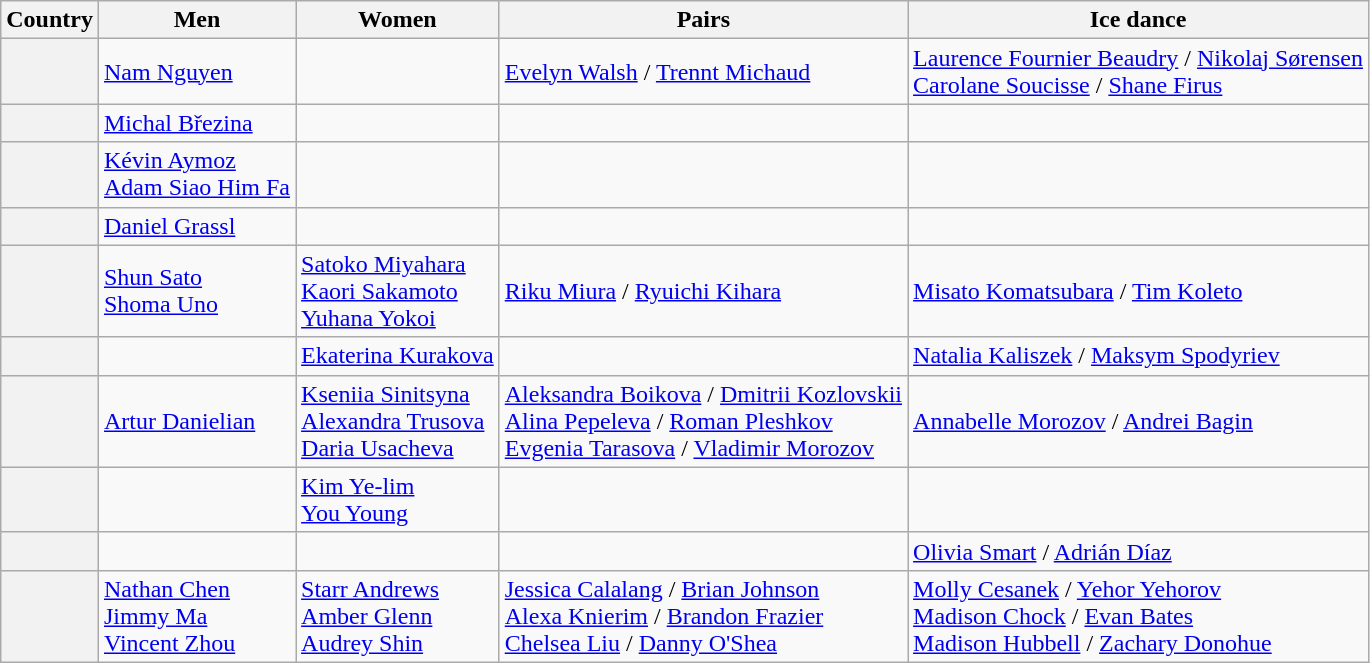<table class="wikitable unsortable" style="text-align:left;">
<tr>
<th scope="col">Country</th>
<th scope="col">Men</th>
<th scope="col">Women</th>
<th scope="col">Pairs</th>
<th scope="col">Ice dance</th>
</tr>
<tr>
<th scope="row" style="text-align:left"></th>
<td><a href='#'>Nam Nguyen</a></td>
<td></td>
<td><a href='#'>Evelyn Walsh</a> / <a href='#'>Trennt Michaud</a></td>
<td><a href='#'>Laurence Fournier Beaudry</a> / <a href='#'>Nikolaj Sørensen</a><br><a href='#'>Carolane Soucisse</a> / <a href='#'>Shane Firus</a></td>
</tr>
<tr>
<th scope="row" style="text-align:left"></th>
<td><a href='#'>Michal Březina</a></td>
<td></td>
<td></td>
<td></td>
</tr>
<tr>
<th scope="row" style="text-align:left"></th>
<td><a href='#'>Kévin Aymoz</a><br><a href='#'>Adam Siao Him Fa</a></td>
<td></td>
<td></td>
<td></td>
</tr>
<tr>
<th scope="row" style="text-align:left"></th>
<td><a href='#'>Daniel Grassl</a></td>
<td></td>
<td></td>
<td></td>
</tr>
<tr>
<th scope="row" style="text-align:left"></th>
<td><a href='#'>Shun Sato</a><br><a href='#'>Shoma Uno</a></td>
<td><a href='#'>Satoko Miyahara</a><br><a href='#'>Kaori Sakamoto</a><br><a href='#'>Yuhana Yokoi</a></td>
<td><a href='#'>Riku Miura</a> / <a href='#'>Ryuichi Kihara</a></td>
<td><a href='#'>Misato Komatsubara</a> / <a href='#'>Tim Koleto</a></td>
</tr>
<tr>
<th scope="row" style="text-align:left"></th>
<td></td>
<td><a href='#'>Ekaterina Kurakova</a></td>
<td></td>
<td><a href='#'>Natalia Kaliszek</a> / <a href='#'>Maksym Spodyriev</a></td>
</tr>
<tr>
<th scope="row" style="text-align:left"></th>
<td><a href='#'>Artur Danielian</a></td>
<td><a href='#'>Kseniia Sinitsyna</a><br><a href='#'>Alexandra Trusova</a><br><a href='#'>Daria Usacheva</a></td>
<td><a href='#'>Aleksandra Boikova</a> / <a href='#'>Dmitrii Kozlovskii</a><br><a href='#'>Alina Pepeleva</a> / <a href='#'>Roman Pleshkov</a><br><a href='#'>Evgenia Tarasova</a> / <a href='#'>Vladimir Morozov</a></td>
<td><a href='#'>Annabelle Morozov</a> / <a href='#'>Andrei Bagin</a></td>
</tr>
<tr>
<th scope="row" style="text-align:left"></th>
<td></td>
<td><a href='#'>Kim Ye-lim</a><br><a href='#'>You Young</a></td>
<td></td>
<td></td>
</tr>
<tr>
<th scope="row" style="text-align:left"></th>
<td></td>
<td></td>
<td></td>
<td><a href='#'>Olivia Smart</a> / <a href='#'>Adrián Díaz</a></td>
</tr>
<tr>
<th scope="row" style="text-align:left"></th>
<td><a href='#'>Nathan Chen</a><br><a href='#'>Jimmy Ma</a><br><a href='#'>Vincent Zhou</a></td>
<td><a href='#'>Starr Andrews</a><br><a href='#'>Amber Glenn</a><br><a href='#'>Audrey Shin</a></td>
<td><a href='#'>Jessica Calalang</a> / <a href='#'>Brian Johnson</a><br><a href='#'>Alexa Knierim</a> / <a href='#'>Brandon Frazier</a><br><a href='#'>Chelsea Liu</a> / <a href='#'>Danny O'Shea</a></td>
<td><a href='#'>Molly Cesanek</a> / <a href='#'>Yehor Yehorov</a><br><a href='#'>Madison Chock</a> / <a href='#'>Evan Bates</a><br><a href='#'>Madison Hubbell</a> / <a href='#'>Zachary Donohue</a></td>
</tr>
</table>
